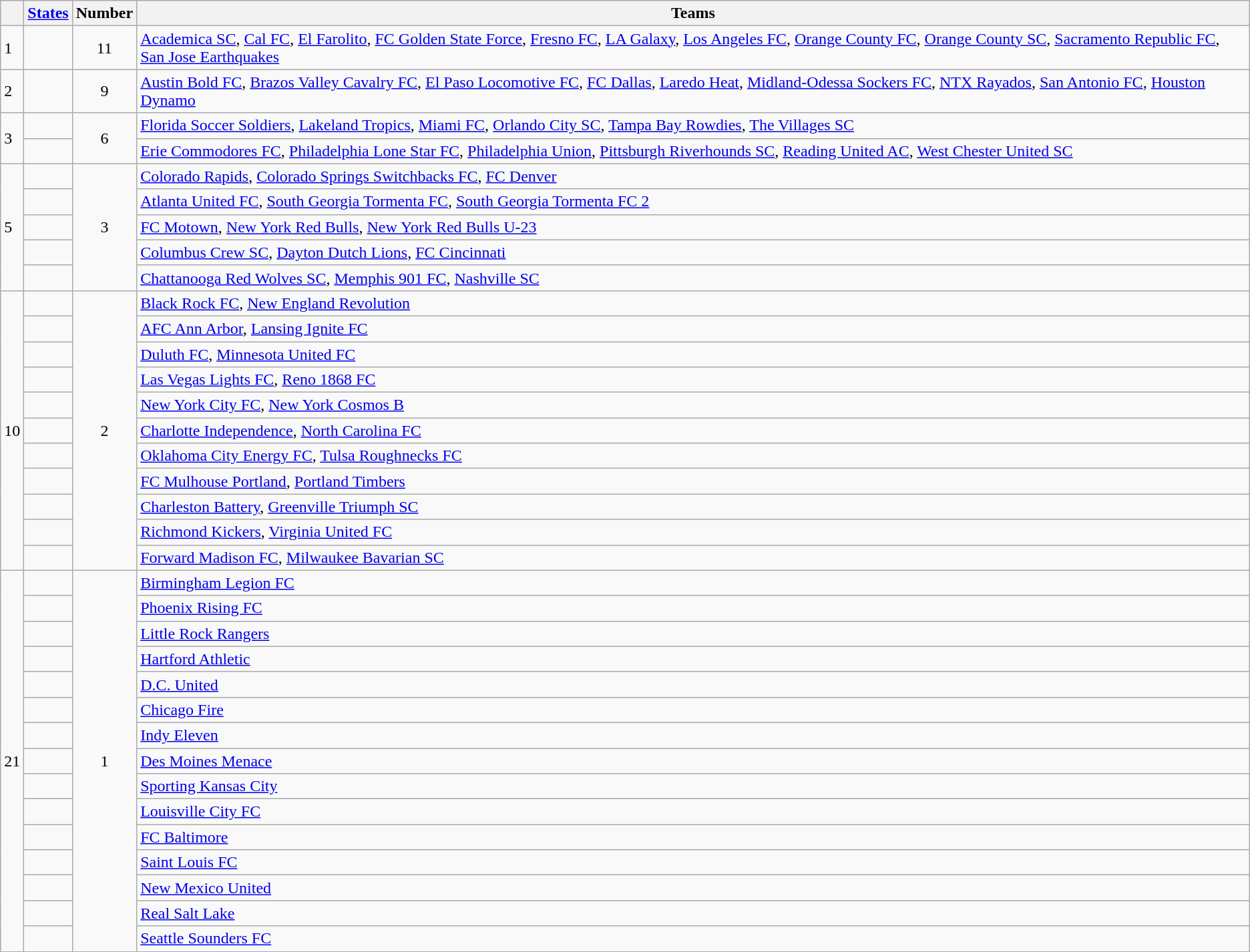<table class="wikitable">
<tr>
<th></th>
<th><a href='#'>States</a></th>
<th>Number</th>
<th>Teams</th>
</tr>
<tr>
<td>1</td>
<td></td>
<td align=center>11</td>
<td><a href='#'>Academica SC</a>, <a href='#'>Cal FC</a>, <a href='#'>El Farolito</a>, <a href='#'>FC Golden State Force</a>, <a href='#'>Fresno FC</a>, <a href='#'>LA Galaxy</a>, <a href='#'>Los Angeles FC</a>, <a href='#'>Orange County FC</a>, <a href='#'>Orange County SC</a>, <a href='#'>Sacramento Republic FC</a>, <a href='#'>San Jose Earthquakes</a></td>
</tr>
<tr>
<td>2</td>
<td></td>
<td align=center>9</td>
<td><a href='#'>Austin Bold FC</a>, <a href='#'>Brazos Valley Cavalry FC</a>, <a href='#'>El Paso Locomotive FC</a>, <a href='#'>FC Dallas</a>, <a href='#'>Laredo Heat</a>, <a href='#'>Midland-Odessa Sockers FC</a>, <a href='#'>NTX Rayados</a>, <a href='#'>San Antonio FC</a>, <a href='#'>Houston Dynamo</a></td>
</tr>
<tr>
<td rowspan="2">3</td>
<td></td>
<td rowspan="2" align=center>6</td>
<td><a href='#'>Florida Soccer Soldiers</a>, <a href='#'>Lakeland Tropics</a>, <a href='#'>Miami FC</a>, <a href='#'>Orlando City SC</a>, <a href='#'>Tampa Bay Rowdies</a>, <a href='#'>The Villages SC</a></td>
</tr>
<tr>
<td></td>
<td><a href='#'>Erie Commodores FC</a>, <a href='#'>Philadelphia Lone Star FC</a>, <a href='#'>Philadelphia Union</a>, <a href='#'>Pittsburgh Riverhounds SC</a>, <a href='#'>Reading United AC</a>, <a href='#'>West Chester United SC</a></td>
</tr>
<tr>
<td rowspan="5">5</td>
<td></td>
<td rowspan="5" align="center">3</td>
<td><a href='#'>Colorado Rapids</a>, <a href='#'>Colorado Springs Switchbacks FC</a>, <a href='#'>FC Denver</a></td>
</tr>
<tr>
<td></td>
<td><a href='#'>Atlanta United FC</a>, <a href='#'>South Georgia Tormenta FC</a>, <a href='#'>South Georgia Tormenta FC 2</a></td>
</tr>
<tr>
<td></td>
<td><a href='#'>FC Motown</a>, <a href='#'>New York Red Bulls</a>, <a href='#'>New York Red Bulls U-23</a></td>
</tr>
<tr>
<td></td>
<td><a href='#'>Columbus Crew SC</a>, <a href='#'>Dayton Dutch Lions</a>, <a href='#'>FC Cincinnati</a></td>
</tr>
<tr>
<td></td>
<td><a href='#'>Chattanooga Red Wolves SC</a>, <a href='#'>Memphis 901 FC</a>, <a href='#'>Nashville SC</a></td>
</tr>
<tr>
<td rowspan="11">10</td>
<td></td>
<td rowspan="11" align="center">2</td>
<td><a href='#'>Black Rock FC</a>, <a href='#'>New England Revolution</a></td>
</tr>
<tr>
<td></td>
<td><a href='#'>AFC Ann Arbor</a>, <a href='#'>Lansing Ignite FC</a></td>
</tr>
<tr>
<td></td>
<td><a href='#'>Duluth FC</a>, <a href='#'>Minnesota United FC</a></td>
</tr>
<tr>
<td></td>
<td><a href='#'>Las Vegas Lights FC</a>, <a href='#'>Reno 1868 FC</a></td>
</tr>
<tr>
<td></td>
<td><a href='#'>New York City FC</a>, <a href='#'>New York Cosmos B</a></td>
</tr>
<tr>
<td></td>
<td><a href='#'>Charlotte Independence</a>, <a href='#'>North Carolina FC</a></td>
</tr>
<tr>
<td></td>
<td><a href='#'>Oklahoma City Energy FC</a>, <a href='#'>Tulsa Roughnecks FC</a></td>
</tr>
<tr>
<td></td>
<td><a href='#'>FC Mulhouse Portland</a>, <a href='#'>Portland Timbers</a></td>
</tr>
<tr>
<td></td>
<td><a href='#'>Charleston Battery</a>, <a href='#'>Greenville Triumph SC</a></td>
</tr>
<tr>
<td></td>
<td><a href='#'>Richmond Kickers</a>, <a href='#'>Virginia United FC</a></td>
</tr>
<tr>
<td></td>
<td><a href='#'>Forward Madison FC</a>, <a href='#'>Milwaukee Bavarian SC</a></td>
</tr>
<tr>
<td rowspan="15">21</td>
<td></td>
<td rowspan="15" align="center">1</td>
<td><a href='#'>Birmingham Legion FC</a></td>
</tr>
<tr>
<td></td>
<td><a href='#'>Phoenix Rising FC</a></td>
</tr>
<tr>
<td></td>
<td><a href='#'>Little Rock Rangers</a></td>
</tr>
<tr>
<td></td>
<td><a href='#'>Hartford Athletic</a></td>
</tr>
<tr>
<td></td>
<td><a href='#'>D.C. United</a></td>
</tr>
<tr>
<td></td>
<td><a href='#'>Chicago Fire</a></td>
</tr>
<tr>
<td></td>
<td><a href='#'>Indy Eleven</a></td>
</tr>
<tr>
<td></td>
<td><a href='#'>Des Moines Menace</a></td>
</tr>
<tr>
<td></td>
<td><a href='#'>Sporting Kansas City</a></td>
</tr>
<tr>
<td></td>
<td><a href='#'>Louisville City FC</a></td>
</tr>
<tr>
<td></td>
<td><a href='#'>FC Baltimore</a></td>
</tr>
<tr>
<td></td>
<td><a href='#'>Saint Louis FC</a></td>
</tr>
<tr>
<td></td>
<td><a href='#'>New Mexico United</a></td>
</tr>
<tr>
<td></td>
<td><a href='#'>Real Salt Lake</a></td>
</tr>
<tr>
<td></td>
<td><a href='#'>Seattle Sounders FC</a></td>
</tr>
</table>
